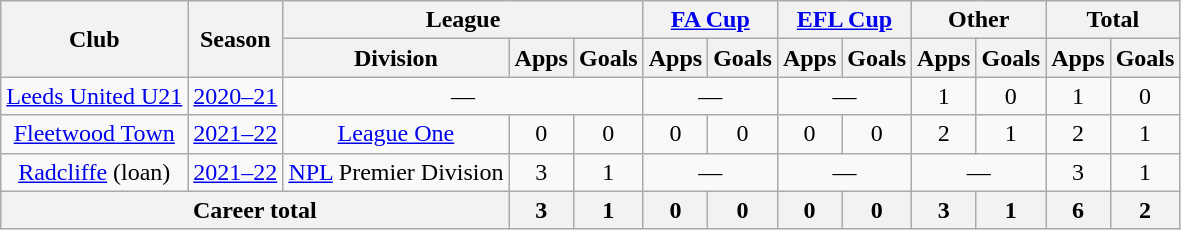<table class="wikitable" style="text-align: center">
<tr>
<th rowspan="2">Club</th>
<th rowspan="2">Season</th>
<th colspan="3">League</th>
<th colspan="2"><a href='#'>FA Cup</a></th>
<th colspan="2"><a href='#'>EFL Cup</a></th>
<th colspan="2">Other</th>
<th colspan="2">Total</th>
</tr>
<tr>
<th>Division</th>
<th>Apps</th>
<th>Goals</th>
<th>Apps</th>
<th>Goals</th>
<th>Apps</th>
<th>Goals</th>
<th>Apps</th>
<th>Goals</th>
<th>Apps</th>
<th>Goals</th>
</tr>
<tr>
<td><a href='#'>Leeds United U21</a></td>
<td><a href='#'>2020–21</a></td>
<td colspan="3">—</td>
<td colspan="2">—</td>
<td colspan="2">—</td>
<td>1</td>
<td>0</td>
<td>1</td>
<td>0</td>
</tr>
<tr>
<td><a href='#'>Fleetwood Town</a></td>
<td><a href='#'>2021–22</a></td>
<td><a href='#'>League One</a></td>
<td>0</td>
<td>0</td>
<td>0</td>
<td>0</td>
<td>0</td>
<td>0</td>
<td>2</td>
<td>1</td>
<td>2</td>
<td>1</td>
</tr>
<tr>
<td><a href='#'>Radcliffe</a> (loan)</td>
<td><a href='#'>2021–22</a></td>
<td><a href='#'>NPL</a> Premier Division</td>
<td>3</td>
<td>1</td>
<td colspan="2">—</td>
<td colspan="2">—</td>
<td colspan="2">—</td>
<td>3</td>
<td>1</td>
</tr>
<tr>
<th colspan="3">Career total</th>
<th>3</th>
<th>1</th>
<th>0</th>
<th>0</th>
<th>0</th>
<th>0</th>
<th>3</th>
<th>1</th>
<th>6</th>
<th>2</th>
</tr>
</table>
